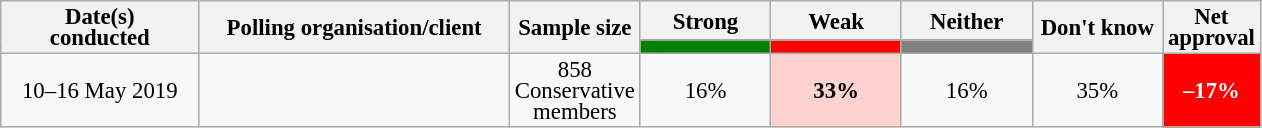<table class="wikitable collapsible sortable" style="text-align:center;font-size:95%;line-height:14px;">
<tr>
<th rowspan="2" style="width:125px;">Date(s)<br>conducted</th>
<th rowspan="2" style="width:200px;">Polling organisation/client</th>
<th rowspan="2" style="width:60px;">Sample size</th>
<th class="unsortable" style="width:80px;">Strong</th>
<th class="unsortable" style="width: 80px;">Weak</th>
<th class="unsortable" style="width:80px;">Neither</th>
<th rowspan="2" class="unsortable" style="width:80px;">Don't know</th>
<th rowspan="2" class="unsortable" style="width:20px;">Net approval</th>
</tr>
<tr>
<th class="unsortable" style="background:green;width:60px;"></th>
<th class="unsortable" style="background:red;width:60px;"></th>
<th class="unsortable" style="background:grey;width:60px;"></th>
</tr>
<tr>
<td>10–16 May 2019</td>
<td></td>
<td>858 Conservative members</td>
<td>16%</td>
<td style="background:#FFD2D2"><strong>33%</strong></td>
<td>16%</td>
<td>35%</td>
<td style="background:red;color:white;"><strong>–17%</strong></td>
</tr>
</table>
